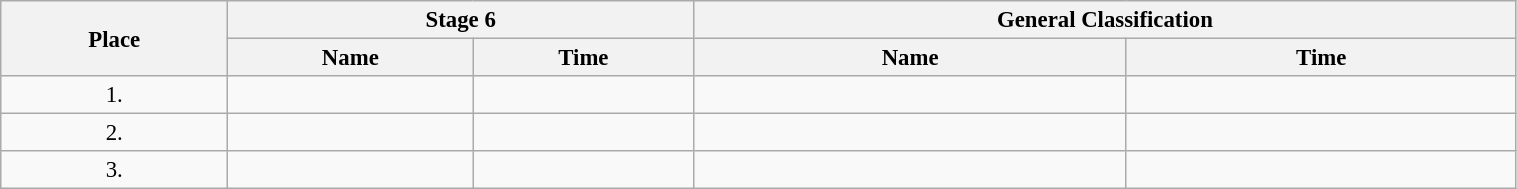<table class="wikitable"  style="font-size:95%; width:80%;">
<tr>
<th rowspan="2">Place</th>
<th colspan="2">Stage 6</th>
<th colspan="2">General Classification</th>
</tr>
<tr>
<th>Name</th>
<th>Time</th>
<th>Name</th>
<th>Time</th>
</tr>
<tr>
<td style="text-align:center;">1.</td>
<td></td>
<td></td>
<td></td>
<td></td>
</tr>
<tr>
<td style="text-align:center;">2.</td>
<td></td>
<td></td>
<td></td>
<td></td>
</tr>
<tr>
<td style="text-align:center;">3.</td>
<td></td>
<td></td>
<td></td>
<td></td>
</tr>
</table>
